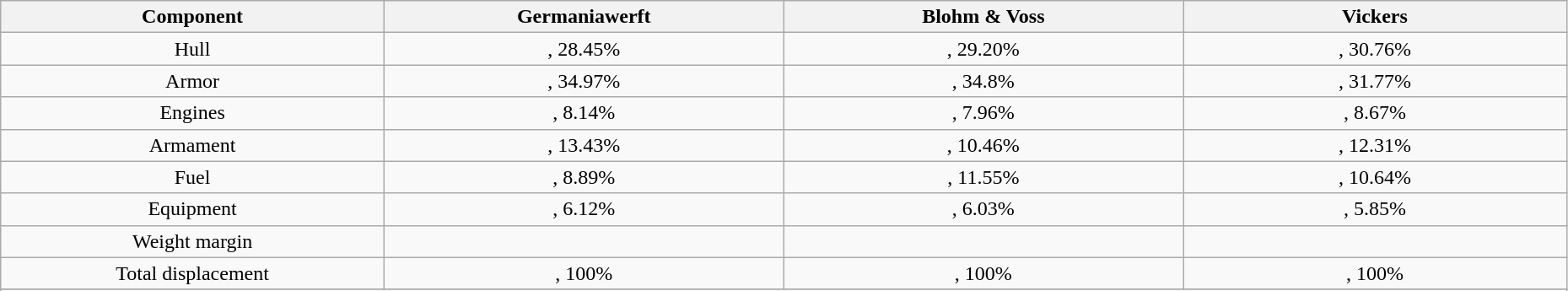<table class="wikitable" width=98%>
<tr valign="top">
<th width=24%; align= center rowspan=1>Component</th>
<th width=25%; align= center rowspan=1>Germaniawerft</th>
<th width=25%; align= center rowspan=1>Blohm & Voss</th>
<th width=24%; align= center rowspan=1>Vickers</th>
</tr>
<tr valign="top">
<td align= center>Hull</td>
<td align= center>, 28.45%</td>
<td align= center>, 29.20%</td>
<td align= center>, 30.76%</td>
</tr>
<tr valign="top">
<td align= center>Armor</td>
<td align= center>, 34.97%</td>
<td align= center>, 34.8%</td>
<td align= center>, 31.77%</td>
</tr>
<tr valign="top">
<td align= center>Engines</td>
<td align= center>, 8.14%</td>
<td align= center>, 7.96%</td>
<td align= center>, 8.67%</td>
</tr>
<tr valign="top">
<td align= center>Armament</td>
<td align= center>, 13.43%</td>
<td align= center>, 10.46%</td>
<td align= center>, 12.31%</td>
</tr>
<tr valign="top">
<td align= center>Fuel</td>
<td align= center>, 8.89%</td>
<td align= center>, 11.55%</td>
<td align= center>, 10.64%</td>
</tr>
<tr valign="top">
<td align= center>Equipment</td>
<td align= center>, 6.12%</td>
<td align= center>, 6.03%</td>
<td align= center>, 5.85%</td>
</tr>
<tr valign="top">
<td align= center>Weight margin</td>
<td align= center></td>
<td align= center></td>
<td align= center></td>
</tr>
<tr valign="top">
<td align= center>Total displacement</td>
<td align= center>, 100%</td>
<td align= center>, 100%</td>
<td align= center>, 100%</td>
</tr>
<tr valign="top">
</tr>
<tr>
</tr>
</table>
